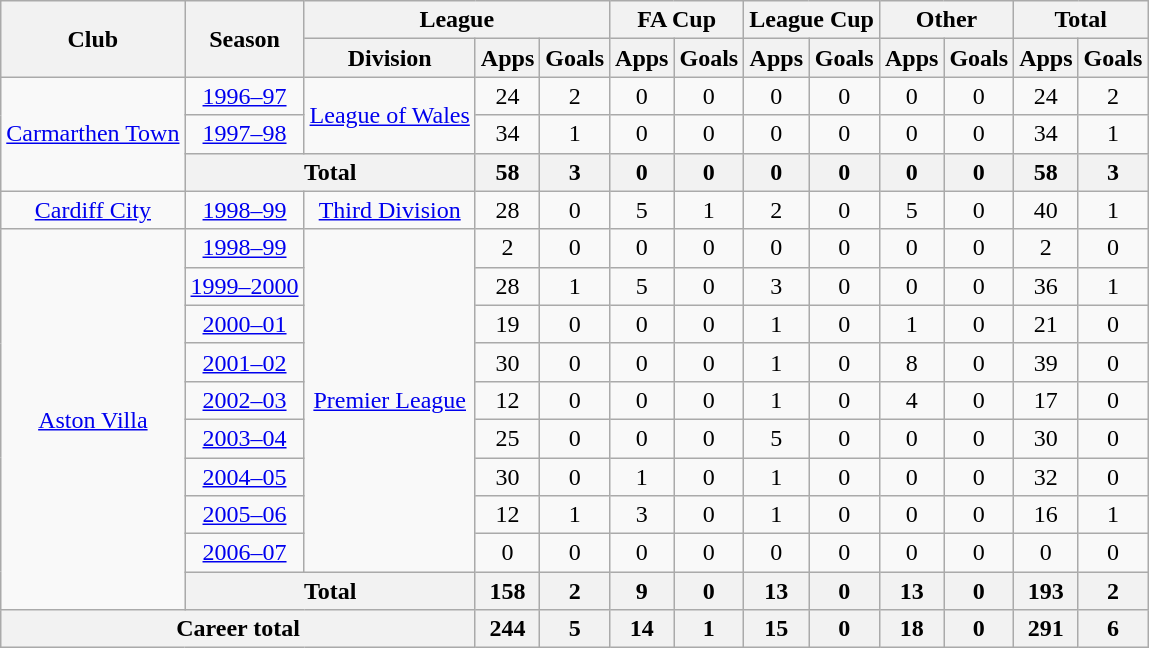<table class="wikitable" style="text-align:center">
<tr>
<th rowspan="2">Club</th>
<th rowspan="2">Season</th>
<th colspan="3">League</th>
<th colspan="2">FA Cup</th>
<th colspan="2">League Cup</th>
<th colspan="2">Other</th>
<th colspan="2">Total</th>
</tr>
<tr>
<th>Division</th>
<th>Apps</th>
<th>Goals</th>
<th>Apps</th>
<th>Goals</th>
<th>Apps</th>
<th>Goals</th>
<th>Apps</th>
<th>Goals</th>
<th>Apps</th>
<th>Goals</th>
</tr>
<tr>
<td rowspan="3"><a href='#'>Carmarthen Town</a></td>
<td><a href='#'>1996–97</a></td>
<td rowspan="2"><a href='#'>League of Wales</a></td>
<td>24</td>
<td>2</td>
<td>0</td>
<td>0</td>
<td>0</td>
<td>0</td>
<td>0</td>
<td>0</td>
<td>24</td>
<td>2</td>
</tr>
<tr>
<td><a href='#'>1997–98</a></td>
<td>34</td>
<td>1</td>
<td>0</td>
<td>0</td>
<td>0</td>
<td>0</td>
<td>0</td>
<td>0</td>
<td>34</td>
<td>1</td>
</tr>
<tr>
<th colspan="2">Total</th>
<th>58</th>
<th>3</th>
<th>0</th>
<th>0</th>
<th>0</th>
<th>0</th>
<th>0</th>
<th>0</th>
<th>58</th>
<th>3</th>
</tr>
<tr>
<td><a href='#'>Cardiff City</a></td>
<td><a href='#'>1998–99</a></td>
<td><a href='#'>Third Division</a></td>
<td>28</td>
<td>0</td>
<td>5</td>
<td>1</td>
<td>2</td>
<td>0</td>
<td>5</td>
<td>0</td>
<td>40</td>
<td>1</td>
</tr>
<tr>
<td rowspan="10"><a href='#'>Aston Villa</a></td>
<td><a href='#'>1998–99</a></td>
<td rowspan="9"><a href='#'>Premier League</a></td>
<td>2</td>
<td>0</td>
<td>0</td>
<td>0</td>
<td>0</td>
<td>0</td>
<td>0</td>
<td>0</td>
<td>2</td>
<td>0</td>
</tr>
<tr>
<td><a href='#'>1999–2000</a></td>
<td>28</td>
<td>1</td>
<td>5</td>
<td>0</td>
<td>3</td>
<td>0</td>
<td>0</td>
<td>0</td>
<td>36</td>
<td>1</td>
</tr>
<tr>
<td><a href='#'>2000–01</a></td>
<td>19</td>
<td>0</td>
<td>0</td>
<td>0</td>
<td>1</td>
<td>0</td>
<td>1</td>
<td>0</td>
<td>21</td>
<td>0</td>
</tr>
<tr>
<td><a href='#'>2001–02</a></td>
<td>30</td>
<td>0</td>
<td>0</td>
<td>0</td>
<td>1</td>
<td>0</td>
<td>8</td>
<td>0</td>
<td>39</td>
<td>0</td>
</tr>
<tr>
<td><a href='#'>2002–03</a></td>
<td>12</td>
<td>0</td>
<td>0</td>
<td>0</td>
<td>1</td>
<td>0</td>
<td>4</td>
<td>0</td>
<td>17</td>
<td>0</td>
</tr>
<tr>
<td><a href='#'>2003–04</a></td>
<td>25</td>
<td>0</td>
<td>0</td>
<td>0</td>
<td>5</td>
<td>0</td>
<td>0</td>
<td>0</td>
<td>30</td>
<td>0</td>
</tr>
<tr>
<td><a href='#'>2004–05</a></td>
<td>30</td>
<td>0</td>
<td>1</td>
<td>0</td>
<td>1</td>
<td>0</td>
<td>0</td>
<td>0</td>
<td>32</td>
<td>0</td>
</tr>
<tr>
<td><a href='#'>2005–06</a></td>
<td>12</td>
<td>1</td>
<td>3</td>
<td>0</td>
<td>1</td>
<td>0</td>
<td>0</td>
<td>0</td>
<td>16</td>
<td>1</td>
</tr>
<tr>
<td><a href='#'>2006–07</a></td>
<td>0</td>
<td>0</td>
<td>0</td>
<td>0</td>
<td>0</td>
<td>0</td>
<td>0</td>
<td>0</td>
<td>0</td>
<td>0</td>
</tr>
<tr>
<th colspan="2">Total</th>
<th>158</th>
<th>2</th>
<th>9</th>
<th>0</th>
<th>13</th>
<th>0</th>
<th>13</th>
<th>0</th>
<th>193</th>
<th>2</th>
</tr>
<tr>
<th colspan="3">Career total</th>
<th>244</th>
<th>5</th>
<th>14</th>
<th>1</th>
<th>15</th>
<th>0</th>
<th>18</th>
<th>0</th>
<th>291</th>
<th>6</th>
</tr>
</table>
